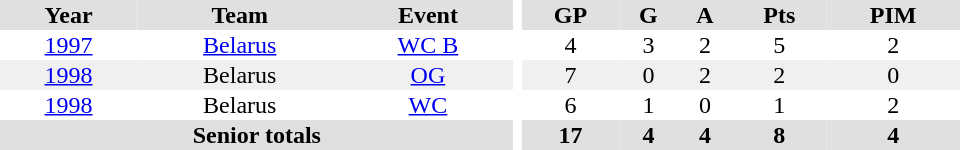<table border="0" cellpadding="1" cellspacing="0" style="text-align:center; width:40em">
<tr bgcolor="#e0e0e0">
<th>Year</th>
<th>Team</th>
<th>Event</th>
<th rowspan="99" bgcolor="#ffffff"></th>
<th>GP</th>
<th>G</th>
<th>A</th>
<th>Pts</th>
<th>PIM</th>
</tr>
<tr>
<td><a href='#'>1997</a></td>
<td><a href='#'>Belarus</a></td>
<td><a href='#'>WC B</a></td>
<td>4</td>
<td>3</td>
<td>2</td>
<td>5</td>
<td>2</td>
</tr>
<tr bgcolor="#f0f0f0">
<td><a href='#'>1998</a></td>
<td>Belarus</td>
<td><a href='#'>OG</a></td>
<td>7</td>
<td>0</td>
<td>2</td>
<td>2</td>
<td>0</td>
</tr>
<tr>
<td><a href='#'>1998</a></td>
<td>Belarus</td>
<td><a href='#'>WC</a></td>
<td>6</td>
<td>1</td>
<td>0</td>
<td>1</td>
<td>2</td>
</tr>
<tr bgcolor="#e0e0e0">
<th colspan="3">Senior totals</th>
<th>17</th>
<th>4</th>
<th>4</th>
<th>8</th>
<th>4</th>
</tr>
</table>
